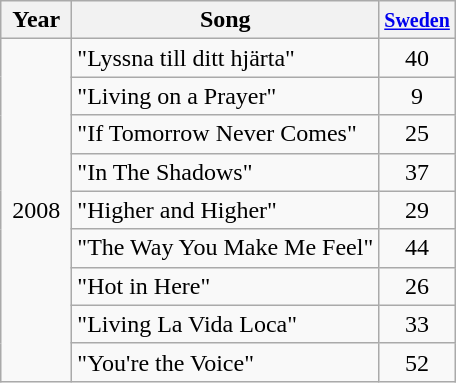<table class="wikitable">
<tr>
<th width="40">Year</th>
<th>Song</th>
<th width="40"><small><a href='#'>Sweden</a></small> </th>
</tr>
<tr>
<td style="text-align:center;" rowspan="9">2008</td>
<td>"Lyssna till ditt hjärta"</td>
<td style="text-align:center;">40</td>
</tr>
<tr>
<td>"Living on a Prayer"</td>
<td style="text-align:center;">9</td>
</tr>
<tr>
<td>"If Tomorrow Never Comes"</td>
<td style="text-align:center;">25</td>
</tr>
<tr>
<td>"In The Shadows"</td>
<td style="text-align:center;">37</td>
</tr>
<tr>
<td>"Higher and Higher"</td>
<td style="text-align:center;">29</td>
</tr>
<tr>
<td>"The Way You Make Me Feel"</td>
<td style="text-align:center;">44</td>
</tr>
<tr>
<td>"Hot in Here"</td>
<td style="text-align:center;">26</td>
</tr>
<tr>
<td>"Living La Vida Loca"</td>
<td style="text-align:center;">33</td>
</tr>
<tr>
<td>"You're the Voice"</td>
<td style="text-align:center;">52</td>
</tr>
</table>
